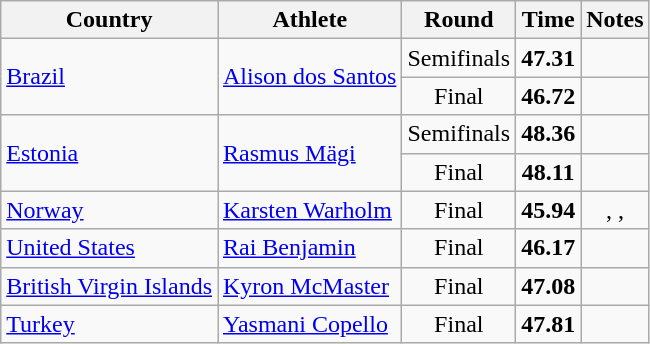<table class="wikitable sortable" style="text-align:center">
<tr>
<th>Country</th>
<th>Athlete</th>
<th>Round</th>
<th>Time</th>
<th>Notes</th>
</tr>
<tr>
<td rowspan=2 align=left> <a href='#'>Brazil</a></td>
<td rowspan=2 align=left><a href='#'>Alison dos Santos</a></td>
<td>Semifinals</td>
<td><strong>47.31</strong></td>
<td></td>
</tr>
<tr>
<td>Final</td>
<td><strong>46.72</strong></td>
<td></td>
</tr>
<tr>
<td rowspan=2 align=left> <a href='#'>Estonia</a></td>
<td rowspan=2 align=left><a href='#'>Rasmus Mägi</a></td>
<td>Semifinals</td>
<td><strong>48.36</strong></td>
<td></td>
</tr>
<tr>
<td>Final</td>
<td><strong>48.11</strong></td>
<td></td>
</tr>
<tr>
<td align=left> <a href='#'>Norway</a></td>
<td align=left><a href='#'>Karsten Warholm</a></td>
<td>Final</td>
<td><strong>45.94</strong></td>
<td>, , </td>
</tr>
<tr>
<td align=left> <a href='#'>United States</a></td>
<td align=left><a href='#'>Rai Benjamin</a></td>
<td>Final</td>
<td><strong>46.17</strong></td>
<td></td>
</tr>
<tr>
<td align=left> <a href='#'>British Virgin Islands</a></td>
<td align=left><a href='#'>Kyron McMaster</a></td>
<td>Final</td>
<td><strong>47.08</strong></td>
<td></td>
</tr>
<tr>
<td align=left> <a href='#'>Turkey</a></td>
<td align=left><a href='#'>Yasmani Copello</a></td>
<td>Final</td>
<td><strong>47.81</strong></td>
<td></td>
</tr>
</table>
